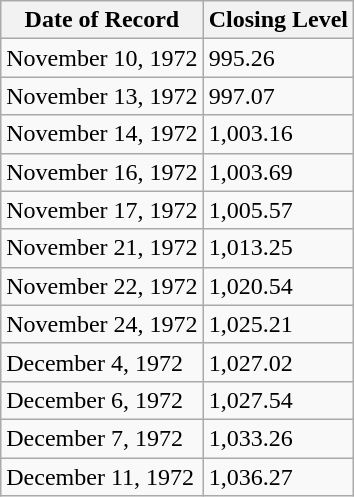<table class="wikitable">
<tr>
<th>Date of Record</th>
<th>Closing Level</th>
</tr>
<tr>
<td>November 10, 1972</td>
<td>995.26</td>
</tr>
<tr>
<td>November 13, 1972</td>
<td>997.07</td>
</tr>
<tr>
<td>November 14, 1972</td>
<td>1,003.16</td>
</tr>
<tr>
<td>November 16, 1972</td>
<td>1,003.69</td>
</tr>
<tr>
<td>November 17, 1972</td>
<td>1,005.57</td>
</tr>
<tr>
<td>November 21, 1972</td>
<td>1,013.25</td>
</tr>
<tr>
<td>November 22, 1972</td>
<td>1,020.54</td>
</tr>
<tr>
<td>November 24, 1972</td>
<td>1,025.21</td>
</tr>
<tr>
<td>December 4, 1972</td>
<td>1,027.02</td>
</tr>
<tr>
<td>December 6, 1972</td>
<td>1,027.54</td>
</tr>
<tr>
<td>December 7, 1972</td>
<td>1,033.26</td>
</tr>
<tr>
<td>December 11, 1972</td>
<td>1,036.27</td>
</tr>
</table>
